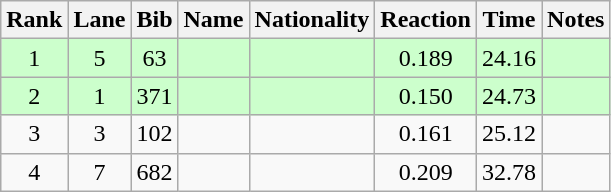<table class="wikitable sortable" style="text-align:center">
<tr>
<th>Rank</th>
<th>Lane</th>
<th>Bib</th>
<th>Name</th>
<th>Nationality</th>
<th>Reaction</th>
<th>Time</th>
<th>Notes</th>
</tr>
<tr bgcolor=ccffcc>
<td>1</td>
<td>5</td>
<td>63</td>
<td align=left></td>
<td align=left></td>
<td>0.189</td>
<td>24.16</td>
<td><strong></strong></td>
</tr>
<tr bgcolor=ccffcc>
<td>2</td>
<td>1</td>
<td>371</td>
<td align=left></td>
<td align=left></td>
<td>0.150</td>
<td>24.73</td>
<td><strong></strong></td>
</tr>
<tr>
<td>3</td>
<td>3</td>
<td>102</td>
<td align=left></td>
<td align=left></td>
<td>0.161</td>
<td>25.12</td>
<td></td>
</tr>
<tr>
<td>4</td>
<td>7</td>
<td>682</td>
<td align=left></td>
<td align=left></td>
<td>0.209</td>
<td>32.78</td>
<td></td>
</tr>
</table>
